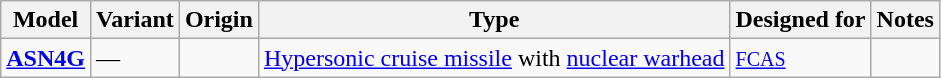<table class="wikitable sortable">
<tr>
<th>Model</th>
<th>Variant</th>
<th>Origin</th>
<th>Type</th>
<th>Designed for</th>
<th>Notes</th>
</tr>
<tr>
<td><strong><a href='#'>ASN4G</a></strong></td>
<td>—</td>
<td><small></small></td>
<td><a href='#'>Hypersonic cruise missile</a> with <a href='#'>nuclear warhead</a></td>
<td><small><a href='#'>FCAS</a></small></td>
<td></td>
</tr>
</table>
